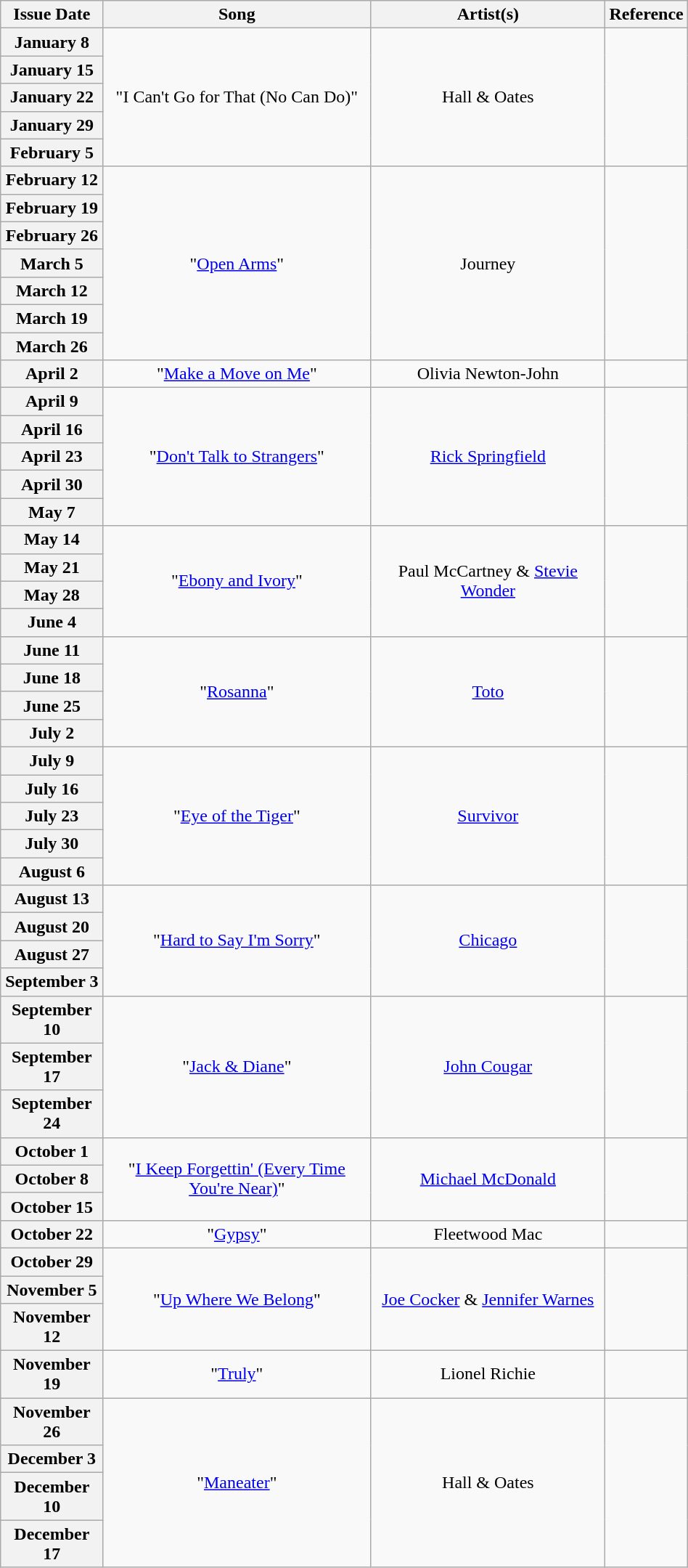<table class="wikitable plainrowheaders"  style="text-align:center; width:50%;">
<tr>
<th width=15%>Issue Date</th>
<th width=40%>Song</th>
<th width=35%>Artist(s)</th>
<th width=10%>Reference</th>
</tr>
<tr>
<th scope="row">January 8</th>
<td rowspan="5">"I Can't Go for That (No Can Do)"</td>
<td rowspan="5">Hall & Oates</td>
<td rowspan="5"></td>
</tr>
<tr>
<th scope="row">January 15</th>
</tr>
<tr>
<th scope="row">January 22</th>
</tr>
<tr>
<th scope="row">January 29</th>
</tr>
<tr>
<th scope="row">February 5</th>
</tr>
<tr>
<th scope="row">February 12</th>
<td rowspan="7">"<a href='#'>Open Arms</a>"</td>
<td rowspan="7">Journey</td>
<td rowspan="7"></td>
</tr>
<tr>
<th scope="row">February 19</th>
</tr>
<tr>
<th scope="row">February 26</th>
</tr>
<tr>
<th scope="row">March 5</th>
</tr>
<tr>
<th scope="row">March 12</th>
</tr>
<tr>
<th scope="row">March 19</th>
</tr>
<tr>
<th scope="row">March 26</th>
</tr>
<tr>
<th scope="row">April 2</th>
<td>"<a href='#'>Make a Move on Me</a>"</td>
<td>Olivia Newton-John</td>
<td></td>
</tr>
<tr>
<th scope="row">April 9</th>
<td rowspan="5">"<a href='#'>Don't Talk to Strangers</a>"</td>
<td rowspan="5"><a href='#'>Rick Springfield</a></td>
<td rowspan="5"></td>
</tr>
<tr>
<th scope="row">April 16</th>
</tr>
<tr>
<th scope="row">April 23</th>
</tr>
<tr>
<th scope="row">April 30</th>
</tr>
<tr>
<th scope="row">May 7</th>
</tr>
<tr>
<th scope="row">May 14</th>
<td rowspan="4">"<a href='#'>Ebony and Ivory</a>"</td>
<td rowspan="4">Paul McCartney & <a href='#'>Stevie Wonder</a></td>
<td rowspan="4"></td>
</tr>
<tr>
<th scope="row">May 21</th>
</tr>
<tr>
<th scope="row">May 28</th>
</tr>
<tr>
<th scope="row">June 4</th>
</tr>
<tr>
<th scope="row">June 11</th>
<td rowspan="4">"<a href='#'>Rosanna</a>"</td>
<td rowspan="4"><a href='#'>Toto</a></td>
<td rowspan="4"></td>
</tr>
<tr>
<th scope="row">June 18</th>
</tr>
<tr>
<th scope="row">June 25</th>
</tr>
<tr>
<th scope="row">July 2</th>
</tr>
<tr>
<th scope="row">July 9</th>
<td rowspan="5">"<a href='#'>Eye of the Tiger</a>"</td>
<td rowspan="5"><a href='#'>Survivor</a></td>
<td rowspan="5"></td>
</tr>
<tr>
<th scope="row">July 16</th>
</tr>
<tr>
<th scope="row">July 23</th>
</tr>
<tr>
<th scope="row">July 30</th>
</tr>
<tr>
<th scope="row">August 6</th>
</tr>
<tr>
<th scope="row">August 13</th>
<td rowspan="4">"<a href='#'>Hard to Say I'm Sorry</a>"</td>
<td rowspan="4"><a href='#'>Chicago</a></td>
<td rowspan="4"></td>
</tr>
<tr>
<th scope="row">August 20</th>
</tr>
<tr>
<th scope="row">August 27</th>
</tr>
<tr>
<th scope="row">September 3</th>
</tr>
<tr>
<th scope="row">September 10</th>
<td rowspan="3">"<a href='#'>Jack & Diane</a>"</td>
<td rowspan="3"><a href='#'>John Cougar</a></td>
<td rowspan="3"></td>
</tr>
<tr>
<th scope="row">September 17</th>
</tr>
<tr>
<th scope="row">September 24</th>
</tr>
<tr>
<th scope="row">October 1</th>
<td rowspan="3">"<a href='#'>I Keep Forgettin' (Every Time You're Near)</a>"</td>
<td rowspan="3"><a href='#'>Michael McDonald</a></td>
<td rowspan="3"></td>
</tr>
<tr>
<th scope="row">October 8</th>
</tr>
<tr>
<th scope="row">October 15</th>
</tr>
<tr>
<th scope="row">October 22</th>
<td>"<a href='#'>Gypsy</a>"</td>
<td>Fleetwood Mac</td>
<td></td>
</tr>
<tr>
<th scope="row">October 29</th>
<td rowspan="3">"<a href='#'>Up Where We Belong</a>"</td>
<td rowspan="3"><a href='#'>Joe Cocker</a> & <a href='#'>Jennifer Warnes</a></td>
<td rowspan="3"></td>
</tr>
<tr>
<th scope="row">November 5</th>
</tr>
<tr>
<th scope="row">November 12</th>
</tr>
<tr>
<th scope="row">November 19</th>
<td>"<a href='#'>Truly</a>"</td>
<td>Lionel Richie</td>
<td></td>
</tr>
<tr>
<th scope="row">November 26</th>
<td rowspan="4">"<a href='#'>Maneater</a>"</td>
<td rowspan="4">Hall & Oates</td>
<td rowspan="4"></td>
</tr>
<tr>
<th scope="row">December 3</th>
</tr>
<tr>
<th scope="row">December 10</th>
</tr>
<tr>
<th scope="row">December 17</th>
</tr>
</table>
